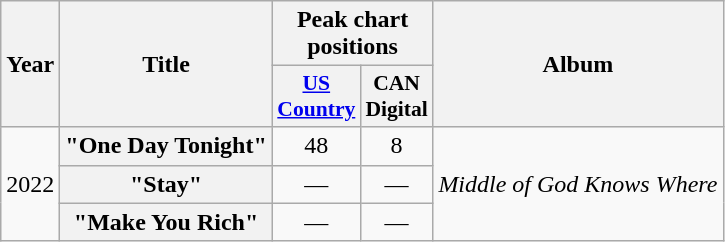<table class="wikitable plainrowheaders" style="text-align:center">
<tr>
<th scope="col" rowspan="2">Year</th>
<th scope="col" rowspan="2">Title</th>
<th colspan="2">Peak chart positions</th>
<th scope="col" rowspan="2">Album</th>
</tr>
<tr>
<th scope="col" style="width:2.5em;font-size:90%;"><a href='#'>US<br>Country</a><br></th>
<th scope="col" style="width:2.5em;font-size:90%;">CAN Digital<br></th>
</tr>
<tr>
<td rowspan="3">2022</td>
<th scope="row">"One Day Tonight"</th>
<td>48</td>
<td>8</td>
<td rowspan="3"><em>Middle of God Knows Where</em></td>
</tr>
<tr>
<th scope="row">"Stay"</th>
<td>—</td>
<td>—</td>
</tr>
<tr>
<th scope="row">"Make You Rich"</th>
<td>—</td>
<td>—</td>
</tr>
</table>
